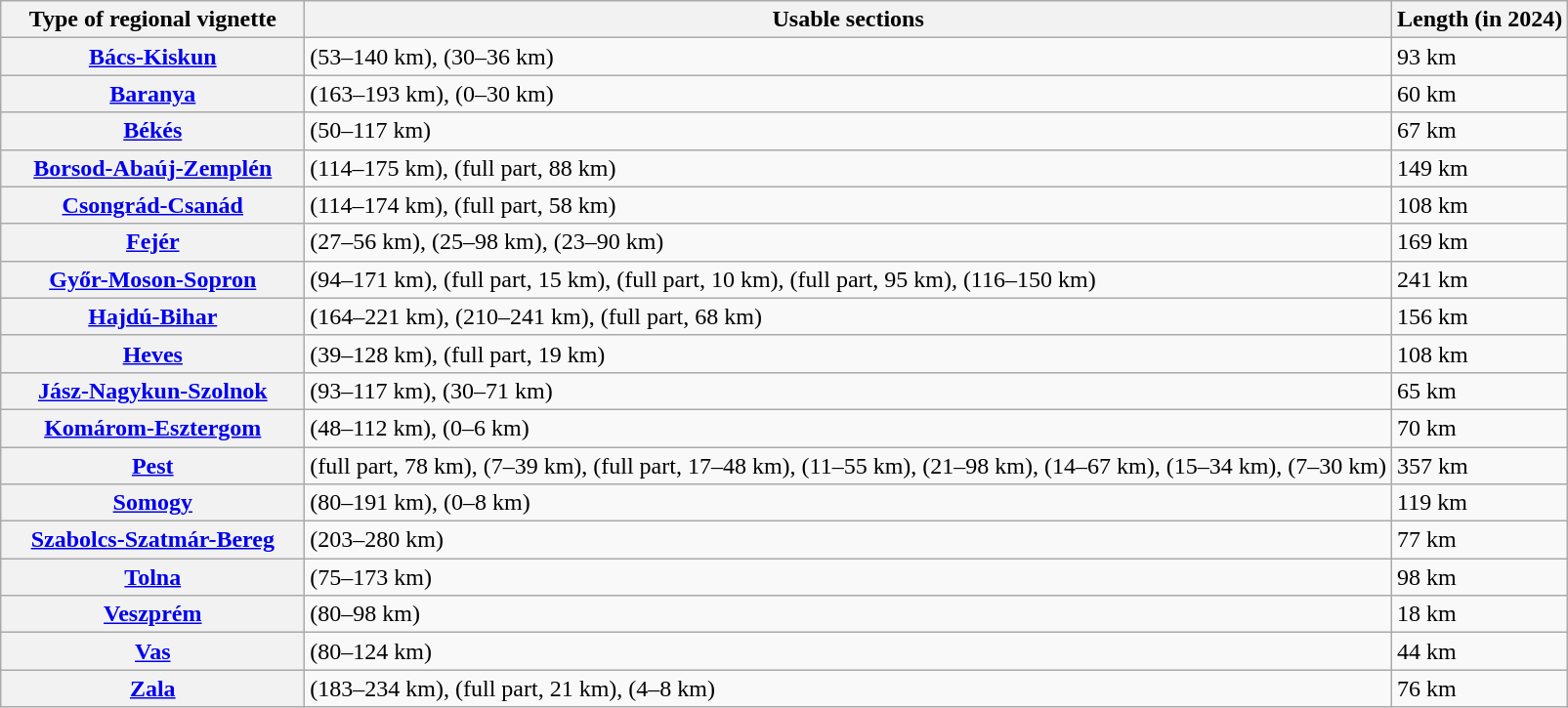<table class="wikitable sortable">
<tr>
<th width=200>Type of regional vignette</th>
<th>Usable sections</th>
<th>Length (in 2024)</th>
</tr>
<tr>
<th><a href='#'>Bács-Kiskun</a></th>
<td> (53–140 km),  (30–36 km)</td>
<td>93 km</td>
</tr>
<tr>
<th><a href='#'>Baranya</a></th>
<td> (163–193 km),  (0–30 km)</td>
<td>60 km</td>
</tr>
<tr>
<th><a href='#'>Békés</a></th>
<td> (50–117 km)</td>
<td>67 km</td>
</tr>
<tr>
<th><a href='#'>Borsod-Abaúj-Zemplén</a></th>
<td> (114–175 km),  (full part, 88 km)</td>
<td>149 km</td>
</tr>
<tr>
<th><a href='#'>Csongrád-Csanád</a></th>
<td> (114–174 km),  (full part, 58 km)</td>
<td>108 km</td>
</tr>
<tr>
<th><a href='#'>Fejér</a></th>
<td> (27–56 km),  (25–98 km),  (23–90 km)</td>
<td>169 km</td>
</tr>
<tr>
<th><a href='#'>Győr-Moson-Sopron</a></th>
<td> (94–171 km),  (full part, 15 km),  (full part, 10 km),  (full part, 95 km),  (116–150 km)</td>
<td>241 km</td>
</tr>
<tr>
<th><a href='#'>Hajdú-Bihar</a></th>
<td> (164–221 km),  (210–241 km),  (full part, 68 km)</td>
<td>156 km</td>
</tr>
<tr>
<th><a href='#'>Heves</a></th>
<td> (39–128 km),  (full part, 19 km)</td>
<td>108 km</td>
</tr>
<tr>
<th><a href='#'>Jász-Nagykun-Szolnok</a></th>
<td> (93–117 km),  (30–71 km)</td>
<td>65 km</td>
</tr>
<tr>
<th><a href='#'>Komárom-Esztergom</a></th>
<td> (48–112 km),  (0–6 km)</td>
<td>70 km</td>
</tr>
<tr>
<th><a href='#'>Pest</a></th>
<td> (full part, 78 km),  (7–39 km),  (full part, 17–48 km),  (11–55 km),  (21–98 km),  (14–67 km),  (15–34 km),  (7–30 km)</td>
<td>357 km</td>
</tr>
<tr>
<th><a href='#'>Somogy</a></th>
<td> (80–191 km),  (0–8 km)</td>
<td>119 km</td>
</tr>
<tr>
<th><a href='#'>Szabolcs-Szatmár-Bereg</a></th>
<td> (203–280 km)</td>
<td>77 km</td>
</tr>
<tr>
<th><a href='#'>Tolna</a></th>
<td> (75–173 km)</td>
<td>98 km</td>
</tr>
<tr>
<th><a href='#'>Veszprém</a></th>
<td> (80–98 km)</td>
<td>18 km</td>
</tr>
<tr>
<th><a href='#'>Vas</a></th>
<td> (80–124 km)</td>
<td>44 km</td>
</tr>
<tr>
<th><a href='#'>Zala</a></th>
<td> (183–234 km),  (full part, 21 km),  (4–8 km)</td>
<td>76 km</td>
</tr>
</table>
